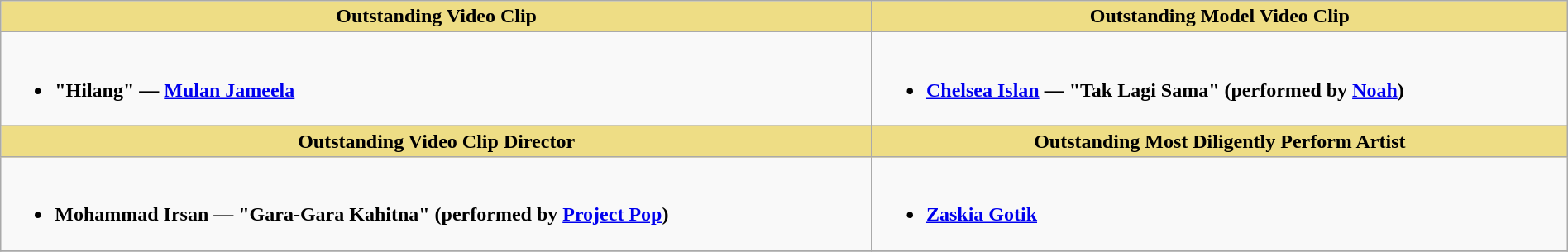<table class="wikitable" style="width:100%;">
<tr>
<th style="background:#EEDD85; width=50%">Outstanding Video Clip</th>
<th style="background:#EEDD85; width=50%">Outstanding Model Video Clip</th>
</tr>
<tr>
<td valign= "top"><br><ul><li><strong>"Hilang" — <a href='#'>Mulan Jameela</a></strong></li></ul></td>
<td valign= "top"><br><ul><li><strong><a href='#'>Chelsea Islan</a> — "Tak Lagi Sama" (performed by <a href='#'>Noah</a>)</strong></li></ul></td>
</tr>
<tr>
<th style="background:#EEDD85; width=50%">Outstanding Video Clip Director</th>
<th style="background:#EEDD85; width=50%">Outstanding Most Diligently Perform Artist</th>
</tr>
<tr>
<td valign= "top"><br><ul><li><strong>Mohammad Irsan — "Gara-Gara Kahitna" (performed by <a href='#'>Project Pop</a>)</strong></li></ul></td>
<td valign= "top"><br><ul><li><strong><a href='#'>Zaskia Gotik</a></strong></li></ul></td>
</tr>
<tr>
</tr>
</table>
